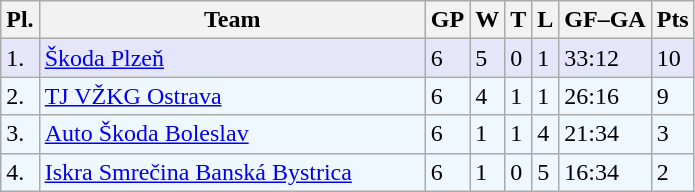<table class="wikitable">
<tr>
<th>Pl.</th>
<th width="250">Team</th>
<th>GP</th>
<th>W</th>
<th>T</th>
<th>L</th>
<th>GF–GA</th>
<th>Pts</th>
</tr>
<tr bgcolor="#e6e6fa">
<td>1.</td>
<td><a href='#'>Škoda Plzeň</a></td>
<td>6</td>
<td>5</td>
<td>0</td>
<td>1</td>
<td>33:12</td>
<td>10</td>
</tr>
<tr bgcolor="#f0f8ff">
<td>2.</td>
<td><a href='#'>TJ VŽKG Ostrava</a></td>
<td>6</td>
<td>4</td>
<td>1</td>
<td>1</td>
<td>26:16</td>
<td>9</td>
</tr>
<tr bgcolor="#f0f8ff">
<td>3.</td>
<td><a href='#'>Auto Škoda Boleslav</a></td>
<td>6</td>
<td>1</td>
<td>1</td>
<td>4</td>
<td>21:34</td>
<td>3</td>
</tr>
<tr bgcolor="#f0f8ff">
<td>4.</td>
<td><a href='#'>Iskra Smrečina Banská Bystrica</a></td>
<td>6</td>
<td>1</td>
<td>0</td>
<td>5</td>
<td>16:34</td>
<td>2</td>
</tr>
</table>
